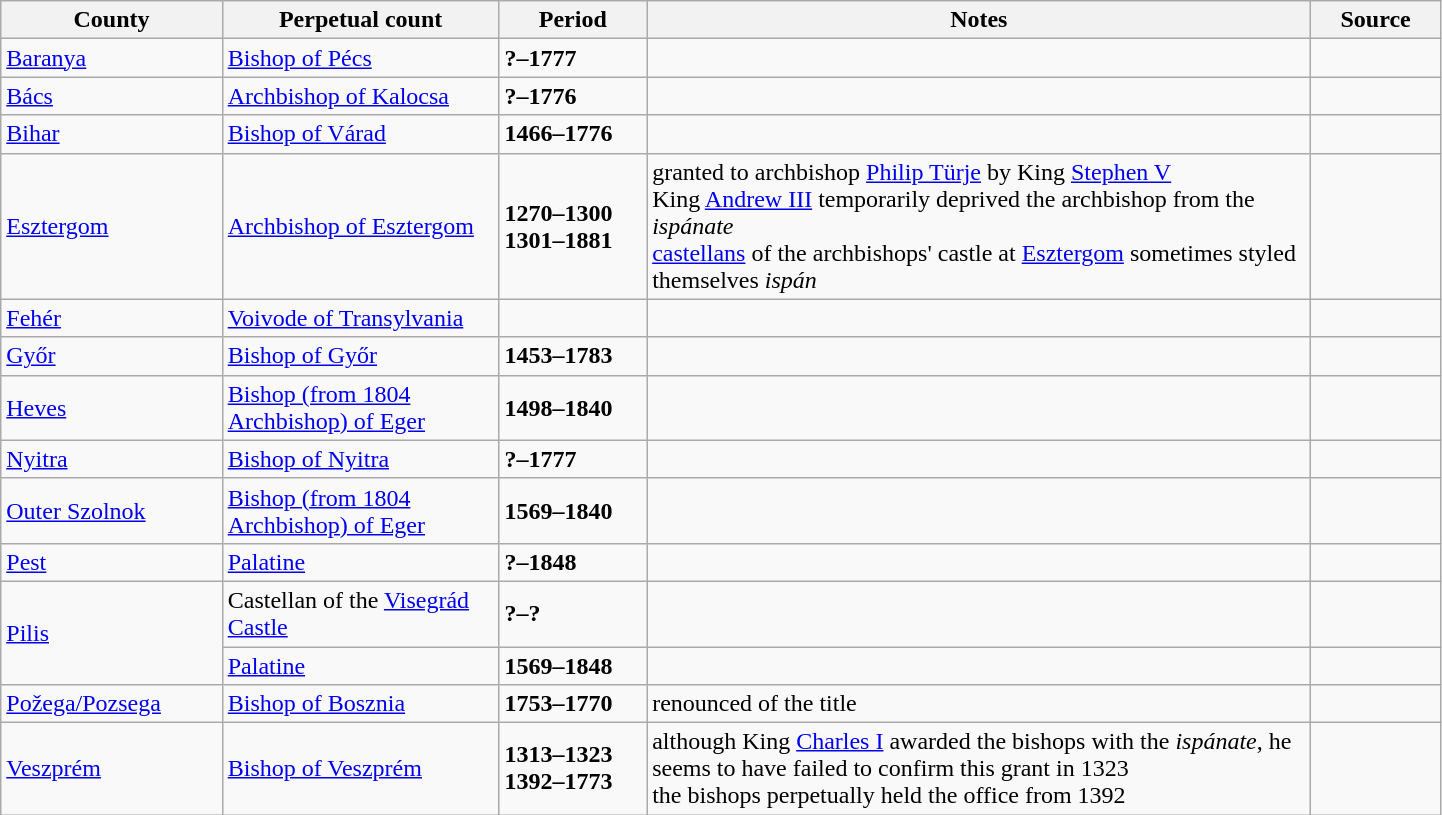<table class="wikitable" style="width: 76%">
<tr>
<th scope="col" style="width:12%;">County</th>
<th scope="col" style="width:15%;">Perpetual count</th>
<th scope="col" style="width:8%;">Period</th>
<th scope="col" style="width:36%;">Notes</th>
<th scope="col" style="width:7%;">Source</th>
</tr>
<tr>
<td><a href='#'>Baranya</a></td>
<td><a href='#'>Bishop of Pécs</a></td>
<td><strong>?–1777</strong></td>
<td></td>
<td></td>
</tr>
<tr>
<td><a href='#'>Bács</a></td>
<td><a href='#'>Archbishop of Kalocsa</a></td>
<td><strong>?–1776</strong></td>
<td></td>
<td></td>
</tr>
<tr>
<td><a href='#'>Bihar</a></td>
<td><a href='#'>Bishop of Várad</a></td>
<td><strong>1466–1776</strong></td>
<td></td>
<td></td>
</tr>
<tr>
<td><a href='#'>Esztergom</a></td>
<td><a href='#'>Archbishop of Esztergom</a></td>
<td><strong>1270–1300</strong><br><strong>1301–1881</strong></td>
<td>granted to archbishop <a href='#'>Philip Türje</a> by King <a href='#'>Stephen V</a><br>King <a href='#'>Andrew III</a> temporarily deprived the archbishop from the <em>ispánate</em><br><a href='#'>castellans</a> of the archbishops' castle at <a href='#'>Esztergom</a> sometimes styled themselves <em>ispán</em></td>
<td></td>
</tr>
<tr>
<td><a href='#'>Fehér</a></td>
<td><a href='#'>Voivode of Transylvania</a></td>
<td></td>
<td></td>
<td></td>
</tr>
<tr>
<td><a href='#'>Győr</a></td>
<td><a href='#'>Bishop of Győr</a></td>
<td><strong>1453–1783</strong></td>
<td></td>
<td></td>
</tr>
<tr>
<td><a href='#'>Heves</a></td>
<td><a href='#'>Bishop (from 1804 Archbishop) of Eger</a></td>
<td><strong>1498–1840</strong></td>
<td></td>
<td></td>
</tr>
<tr>
<td><a href='#'>Nyitra</a></td>
<td><a href='#'>Bishop of Nyitra</a></td>
<td><strong>?–1777</strong></td>
<td></td>
<td></td>
</tr>
<tr>
<td><a href='#'>Outer Szolnok</a></td>
<td><a href='#'>Bishop (from 1804 Archbishop) of Eger</a></td>
<td><strong>1569–1840</strong></td>
<td></td>
<td></td>
</tr>
<tr>
<td><a href='#'>Pest</a></td>
<td><a href='#'>Palatine</a></td>
<td><strong>?–1848</strong></td>
<td></td>
<td></td>
</tr>
<tr>
<td rowspan="2"><a href='#'>Pilis</a></td>
<td>Castellan of the <a href='#'>Visegrád Castle</a></td>
<td><strong>?–?</strong></td>
<td></td>
<td></td>
</tr>
<tr>
<td><a href='#'>Palatine</a></td>
<td><strong>1569–1848</strong></td>
<td></td>
<td></td>
</tr>
<tr>
<td><a href='#'>Požega/Pozsega</a></td>
<td><a href='#'>Bishop of Bosznia</a></td>
<td><strong>1753–1770</strong></td>
<td>renounced of the title</td>
<td></td>
</tr>
<tr>
<td><a href='#'>Veszprém</a></td>
<td><a href='#'>Bishop of Veszprém</a></td>
<td><strong>1313–1323</strong><br><strong>1392–1773</strong></td>
<td>although King <a href='#'>Charles I</a> awarded the bishops with the <em>ispánate</em>, he seems to have failed to confirm this grant in 1323<br>the bishops perpetually held the office from 1392</td>
<td></td>
</tr>
</table>
